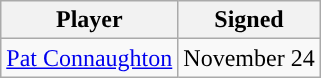<table class="wikitable sortable sortable">
<tr>
<th>Player</th>
<th>Signed</th>
</tr>
<tr style="text-align: center">
<td><a href='#'>Pat Connaughton</a></td>
<td>November 24</td>
</tr>
</table>
